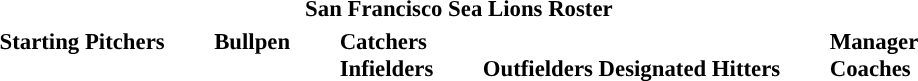<table class="toccolours" style="font-size: 95%;">
<tr>
<th colspan="10">San Francisco Sea Lions Roster </th>
</tr>
<tr>
<td valign="top"><strong>Starting Pitchers</strong><br>


</td>
<td style="width:25px;"></td>
<td valign="top"><strong>Bullpen</strong><br>







</td>
<td style="width:25px;"></td>
<td valign="top"><strong>Catchers</strong><br>

<strong>Infielders</strong>






</td>
<td style="width:25px;"></td>
<td valign="top"><br><strong>Outfielders</strong>




<strong>Designated Hitters</strong>
</td>
<td style="width:25px;"></td>
<td valign="top"><strong>Manager</strong><br> 
<strong>Coaches</strong>
 
 
 
 
 
 
 
 
 
 
 </td>
</tr>
</table>
